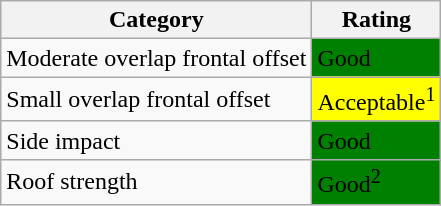<table class="wikitable">
<tr>
<th>Category</th>
<th>Rating</th>
</tr>
<tr>
<td>Moderate overlap frontal offset</td>
<td style="background: green">Good</td>
</tr>
<tr>
<td>Small overlap frontal offset</td>
<td style="background: yellow">Acceptable<sup>1</sup></td>
</tr>
<tr>
<td>Side impact</td>
<td style="background: green">Good</td>
</tr>
<tr>
<td>Roof strength</td>
<td style="background: green">Good<sup>2</sup></td>
</tr>
</table>
